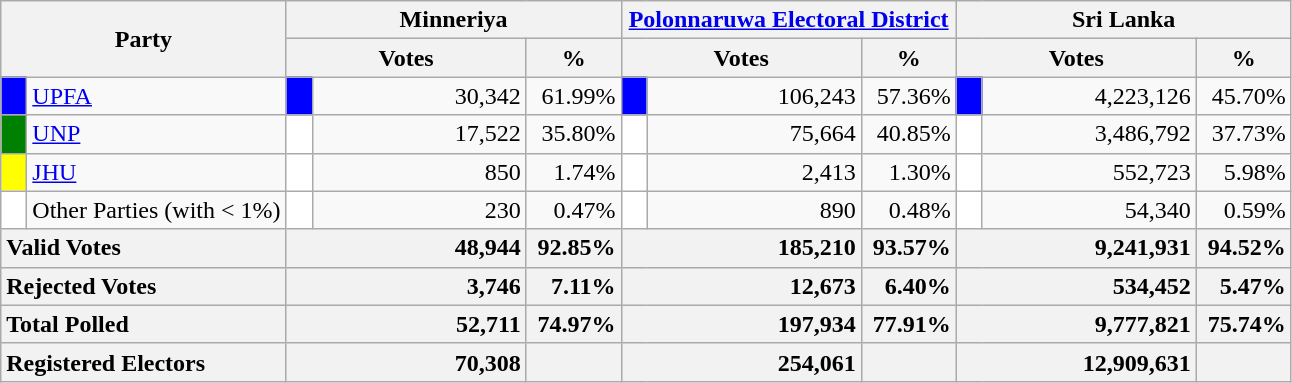<table class="wikitable">
<tr>
<th colspan="2" width="144px"rowspan="2">Party</th>
<th colspan="3" width="216px">Minneriya</th>
<th colspan="3" width="216px"><a href='#'>Polonnaruwa Electoral District</a></th>
<th colspan="3" width="216px">Sri Lanka</th>
</tr>
<tr>
<th colspan="2" width="144px">Votes</th>
<th>%</th>
<th colspan="2" width="144px">Votes</th>
<th>%</th>
<th colspan="2" width="144px">Votes</th>
<th>%</th>
</tr>
<tr>
<td style="background-color:blue;" width="10px"></td>
<td style="text-align:left;"><a href='#'>UPFA</a></td>
<td style="background-color:blue;" width="10px"></td>
<td style="text-align:right;">30,342</td>
<td style="text-align:right;">61.99%</td>
<td style="background-color:blue;" width="10px"></td>
<td style="text-align:right;">106,243</td>
<td style="text-align:right;">57.36%</td>
<td style="background-color:blue;" width="10px"></td>
<td style="text-align:right;">4,223,126</td>
<td style="text-align:right;">45.70%</td>
</tr>
<tr>
<td style="background-color:green;" width="10px"></td>
<td style="text-align:left;"><a href='#'>UNP</a></td>
<td style="background-color:white;" width="10px"></td>
<td style="text-align:right;">17,522</td>
<td style="text-align:right;">35.80%</td>
<td style="background-color:white;" width="10px"></td>
<td style="text-align:right;">75,664</td>
<td style="text-align:right;">40.85%</td>
<td style="background-color:white;" width="10px"></td>
<td style="text-align:right;">3,486,792</td>
<td style="text-align:right;">37.73%</td>
</tr>
<tr>
<td style="background-color:yellow;" width="10px"></td>
<td style="text-align:left;"><a href='#'>JHU</a></td>
<td style="background-color:white;" width="10px"></td>
<td style="text-align:right;">850</td>
<td style="text-align:right;">1.74%</td>
<td style="background-color:white;" width="10px"></td>
<td style="text-align:right;">2,413</td>
<td style="text-align:right;">1.30%</td>
<td style="background-color:white;" width="10px"></td>
<td style="text-align:right;">552,723</td>
<td style="text-align:right;">5.98%</td>
</tr>
<tr>
<td style="background-color:white;" width="10px"></td>
<td style="text-align:left;">Other Parties (with < 1%)</td>
<td style="background-color:white;" width="10px"></td>
<td style="text-align:right;">230</td>
<td style="text-align:right;">0.47%</td>
<td style="background-color:white;" width="10px"></td>
<td style="text-align:right;">890</td>
<td style="text-align:right;">0.48%</td>
<td style="background-color:white;" width="10px"></td>
<td style="text-align:right;">54,340</td>
<td style="text-align:right;">0.59%</td>
</tr>
<tr>
<th colspan="2" width="144px"style="text-align:left;">Valid Votes</th>
<th style="text-align:right;"colspan="2" width="144px">48,944</th>
<th style="text-align:right;">92.85%</th>
<th style="text-align:right;"colspan="2" width="144px">185,210</th>
<th style="text-align:right;">93.57%</th>
<th style="text-align:right;"colspan="2" width="144px">9,241,931</th>
<th style="text-align:right;">94.52%</th>
</tr>
<tr>
<th colspan="2" width="144px"style="text-align:left;">Rejected Votes</th>
<th style="text-align:right;"colspan="2" width="144px">3,746</th>
<th style="text-align:right;">7.11%</th>
<th style="text-align:right;"colspan="2" width="144px">12,673</th>
<th style="text-align:right;">6.40%</th>
<th style="text-align:right;"colspan="2" width="144px">534,452</th>
<th style="text-align:right;">5.47%</th>
</tr>
<tr>
<th colspan="2" width="144px"style="text-align:left;">Total Polled</th>
<th style="text-align:right;"colspan="2" width="144px">52,711</th>
<th style="text-align:right;">74.97%</th>
<th style="text-align:right;"colspan="2" width="144px">197,934</th>
<th style="text-align:right;">77.91%</th>
<th style="text-align:right;"colspan="2" width="144px">9,777,821</th>
<th style="text-align:right;">75.74%</th>
</tr>
<tr>
<th colspan="2" width="144px"style="text-align:left;">Registered Electors</th>
<th style="text-align:right;"colspan="2" width="144px">70,308</th>
<th></th>
<th style="text-align:right;"colspan="2" width="144px">254,061</th>
<th></th>
<th style="text-align:right;"colspan="2" width="144px">12,909,631</th>
<th></th>
</tr>
</table>
